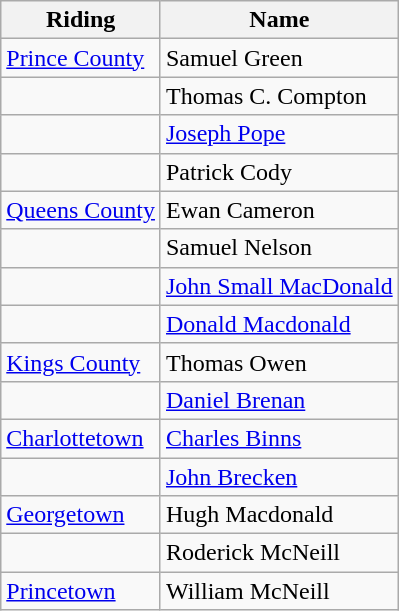<table class="wikitable">
<tr>
<th>Riding</th>
<th>Name</th>
</tr>
<tr>
<td><a href='#'>Prince County</a></td>
<td>Samuel Green</td>
</tr>
<tr>
<td></td>
<td>Thomas C. Compton</td>
</tr>
<tr>
<td></td>
<td><a href='#'>Joseph Pope</a></td>
</tr>
<tr>
<td></td>
<td>Patrick Cody</td>
</tr>
<tr>
<td><a href='#'>Queens County</a></td>
<td>Ewan Cameron</td>
</tr>
<tr>
<td></td>
<td>Samuel Nelson</td>
</tr>
<tr>
<td></td>
<td><a href='#'>John Small MacDonald</a></td>
</tr>
<tr>
<td></td>
<td><a href='#'>Donald Macdonald</a></td>
</tr>
<tr>
<td><a href='#'>Kings County</a></td>
<td>Thomas Owen</td>
</tr>
<tr>
<td></td>
<td><a href='#'>Daniel Brenan</a></td>
</tr>
<tr>
<td><a href='#'>Charlottetown</a></td>
<td><a href='#'>Charles Binns</a></td>
</tr>
<tr>
<td></td>
<td><a href='#'>John Brecken</a></td>
</tr>
<tr>
<td><a href='#'>Georgetown</a></td>
<td>Hugh Macdonald</td>
</tr>
<tr>
<td></td>
<td>Roderick McNeill</td>
</tr>
<tr>
<td><a href='#'>Princetown</a></td>
<td>William McNeill</td>
</tr>
</table>
